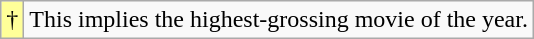<table class="wikitable">
<tr>
<td style="background-color:#FFFF99"align="center">†</td>
<td>This implies the highest-grossing movie of the year.</td>
</tr>
</table>
